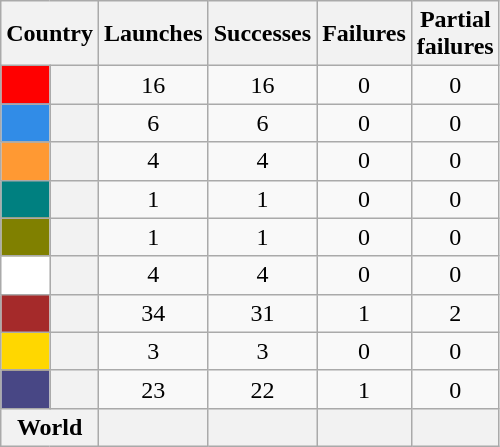<table class="wikitable sortable" style="text-align:center;">
<tr>
<th colspan=2>Country</th>
<th>Launches</th>
<th>Successes</th>
<th>Failures</th>
<th>Partial <br> failures</th>
</tr>
<tr>
<th style="background:#ff0000;"></th>
<th style="text-align:left;"></th>
<td>16</td>
<td>16</td>
<td>0</td>
<td>0</td>
</tr>
<tr>
<th style="background:#318ce7;"></th>
<th style="text-align:left;"></th>
<td>6</td>
<td>6</td>
<td>0</td>
<td>0</td>
</tr>
<tr>
<th style="background:#ff9933;"></th>
<th style="text-align:left;"></th>
<td>4</td>
<td>4</td>
<td>0</td>
<td>0</td>
</tr>
<tr>
<th style="background:#008080;"></th>
<th style="text-align:left;"></th>
<td>1</td>
<td>1</td>
<td>0</td>
<td>0</td>
</tr>
<tr>
<th style="background:#808000;"></th>
<th style="text-align:left;"></th>
<td>1</td>
<td>1</td>
<td>0</td>
<td>0</td>
</tr>
<tr>
<th style="background:#ffffff;"></th>
<th style="text-align:left;"></th>
<td>4</td>
<td>4</td>
<td>0</td>
<td>0</td>
</tr>
<tr>
<th style="background:#a52a2a;"></th>
<th style="text-align:left;"></th>
<td>34</td>
<td>31</td>
<td>1</td>
<td>2</td>
</tr>
<tr>
<th style="background:#ffd700;"></th>
<th style="text-align:left;"></th>
<td>3</td>
<td>3</td>
<td>0</td>
<td>0</td>
</tr>
<tr>
<th style="background:#484785;"></th>
<th style="text-align:left;"></th>
<td>23</td>
<td>22</td>
<td>1</td>
<td>0</td>
</tr>
<tr class="sortbottom">
<th colspan="2">World</th>
<th></th>
<th></th>
<th></th>
<th></th>
</tr>
</table>
